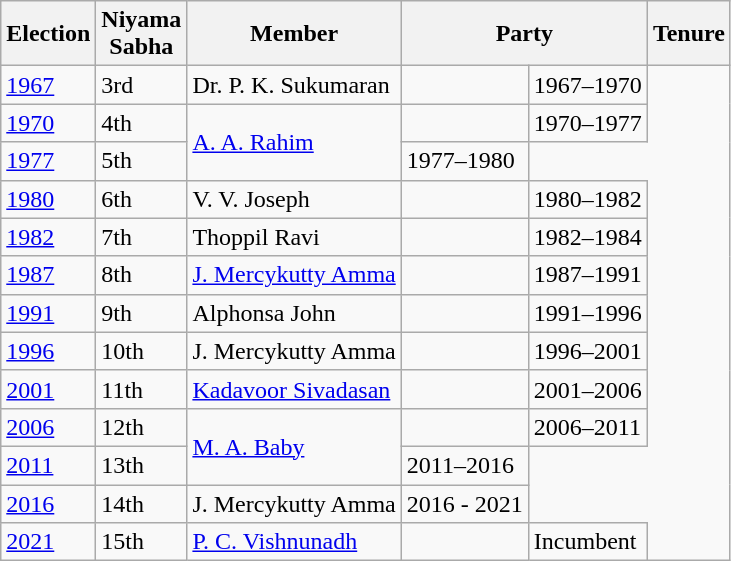<table class="wikitable sortable">
<tr>
<th>Election</th>
<th>Niyama<br>Sabha</th>
<th>Member</th>
<th colspan="2">Party</th>
<th>Tenure</th>
</tr>
<tr>
<td><a href='#'>1967</a></td>
<td>3rd</td>
<td>Dr. P. K. Sukumaran</td>
<td></td>
<td>1967–1970</td>
</tr>
<tr>
<td><a href='#'>1970</a></td>
<td>4th</td>
<td rowspan="2"><a href='#'>A. A. Rahim</a></td>
<td></td>
<td>1970–1977</td>
</tr>
<tr>
<td><a href='#'>1977</a></td>
<td>5th</td>
<td>1977–1980</td>
</tr>
<tr>
<td><a href='#'>1980</a></td>
<td>6th</td>
<td>V. V. Joseph</td>
<td></td>
<td>1980–1982</td>
</tr>
<tr>
<td><a href='#'>1982</a></td>
<td>7th</td>
<td>Thoppil Ravi</td>
<td></td>
<td>1982–1984</td>
</tr>
<tr>
<td><a href='#'>1987</a></td>
<td>8th</td>
<td><a href='#'>J. Mercykutty Amma</a></td>
<td></td>
<td>1987–1991</td>
</tr>
<tr>
<td><a href='#'>1991</a></td>
<td>9th</td>
<td>Alphonsa John</td>
<td></td>
<td>1991–1996</td>
</tr>
<tr>
<td><a href='#'>1996</a></td>
<td>10th</td>
<td>J. Mercykutty Amma</td>
<td></td>
<td>1996–2001</td>
</tr>
<tr>
<td><a href='#'>2001</a></td>
<td>11th</td>
<td><a href='#'>Kadavoor Sivadasan</a></td>
<td></td>
<td>2001–2006</td>
</tr>
<tr>
<td><a href='#'>2006</a></td>
<td>12th</td>
<td rowspan="2"><a href='#'>M. A. Baby</a></td>
<td></td>
<td>2006–2011</td>
</tr>
<tr>
<td><a href='#'>2011</a></td>
<td>13th</td>
<td>2011–2016</td>
</tr>
<tr>
<td><a href='#'>2016</a></td>
<td>14th</td>
<td>J. Mercykutty Amma</td>
<td>2016 - 2021</td>
</tr>
<tr>
<td><a href='#'>2021</a></td>
<td>15th</td>
<td><a href='#'>P. C. Vishnunadh</a></td>
<td></td>
<td>Incumbent</td>
</tr>
</table>
